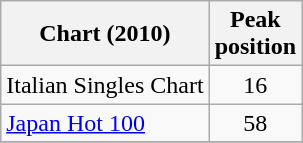<table class="wikitable sortable">
<tr>
<th>Chart (2010)</th>
<th>Peak<br>position</th>
</tr>
<tr>
<td>Italian Singles Chart</td>
<td align="center">16</td>
</tr>
<tr>
<td><a href='#'>Japan Hot 100</a></td>
<td align="center">58</td>
</tr>
<tr>
</tr>
</table>
